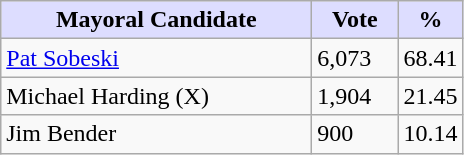<table class="wikitable">
<tr>
<th style="background:#ddf; width:200px;">Mayoral Candidate </th>
<th style="background:#ddf; width:50px;">Vote</th>
<th style="background:#ddf; width:30px;">%</th>
</tr>
<tr>
<td><a href='#'>Pat Sobeski</a></td>
<td>6,073</td>
<td>68.41</td>
</tr>
<tr>
<td>Michael Harding (X)</td>
<td>1,904</td>
<td>21.45</td>
</tr>
<tr>
<td>Jim Bender</td>
<td>900</td>
<td>10.14</td>
</tr>
</table>
